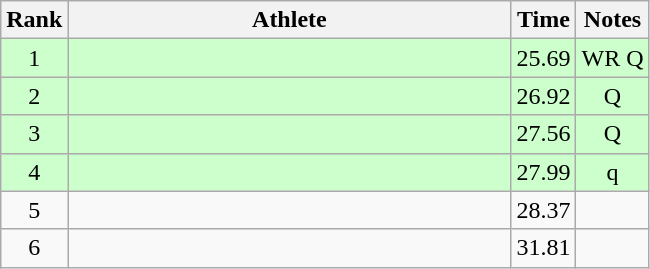<table class="wikitable" style="text-align:center">
<tr>
<th>Rank</th>
<th Style="width:18em">Athlete</th>
<th>Time</th>
<th>Notes</th>
</tr>
<tr style="background:#cfc">
<td>1</td>
<td style="text-align:left"></td>
<td>25.69</td>
<td>WR Q</td>
</tr>
<tr style="background:#cfc">
<td>2</td>
<td style="text-align:left"></td>
<td>26.92</td>
<td>Q</td>
</tr>
<tr style="background:#cfc">
<td>3</td>
<td style="text-align:left"></td>
<td>27.56</td>
<td>Q</td>
</tr>
<tr style="background:#cfc">
<td>4</td>
<td style="text-align:left"></td>
<td>27.99</td>
<td>q</td>
</tr>
<tr>
<td>5</td>
<td style="text-align:left"></td>
<td>28.37</td>
<td></td>
</tr>
<tr>
<td>6</td>
<td style="text-align:left"></td>
<td>31.81</td>
<td></td>
</tr>
</table>
